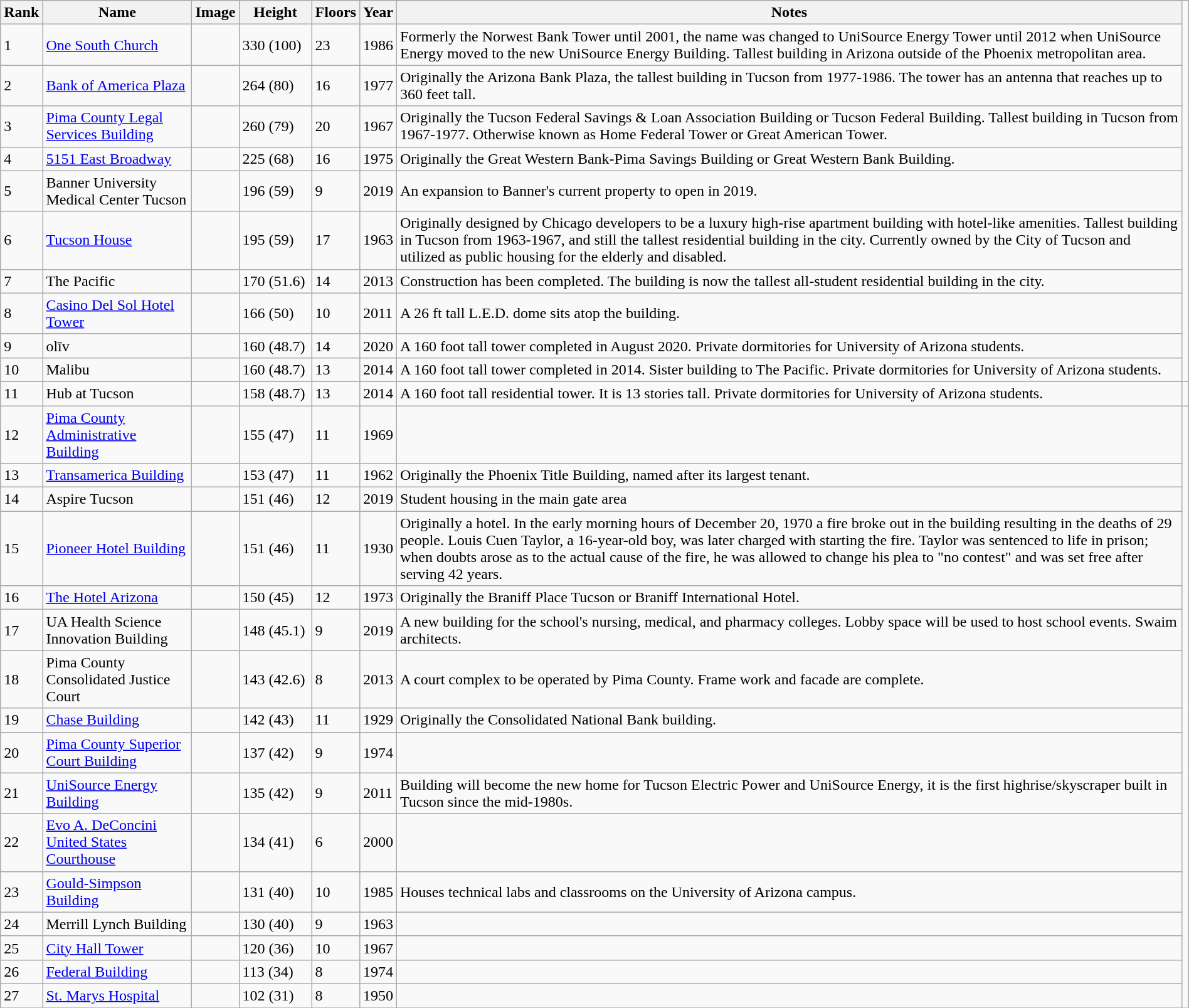<table class="wikitable sortable" width="100%">
<tr>
<th data-sort-type="number">Rank</th>
<th data-sort-type="text">Name</th>
<th class="unsortable">Image</th>
<th width="70" data-sort-type="number">Height<br></th>
<th data-sort-type="number">Floors</th>
<th data-sort-type="number">Year</th>
<th class="unsortable">Notes</th>
</tr>
<tr>
<td>1</td>
<td><a href='#'>One South Church</a></td>
<td></td>
<td>330 (100)</td>
<td>23</td>
<td>1986</td>
<td>Formerly the Norwest Bank Tower until 2001, the name was changed to UniSource Energy Tower until 2012 when UniSource Energy moved to the new UniSource Energy Building. Tallest building in Arizona outside of the Phoenix metropolitan area.</td>
</tr>
<tr>
<td>2</td>
<td><a href='#'>Bank of America Plaza</a></td>
<td></td>
<td>264 (80)</td>
<td>16</td>
<td>1977</td>
<td>Originally the Arizona Bank Plaza, the tallest building in Tucson from 1977-1986. The tower has an antenna that reaches up to 360 feet tall.</td>
</tr>
<tr>
<td>3</td>
<td><a href='#'>Pima County Legal Services Building</a></td>
<td></td>
<td>260 (79)</td>
<td>20</td>
<td>1967</td>
<td>Originally the Tucson Federal Savings & Loan Association Building or Tucson Federal Building. Tallest building in Tucson from 1967-1977. Otherwise known as Home Federal Tower or Great American Tower.</td>
</tr>
<tr>
<td>4</td>
<td><a href='#'>5151 East Broadway</a></td>
<td></td>
<td>225 (68)</td>
<td>16</td>
<td>1975</td>
<td>Originally the Great Western Bank-Pima Savings Building or Great Western Bank Building.</td>
</tr>
<tr>
<td>5</td>
<td>Banner University Medical Center Tucson</td>
<td></td>
<td>196 (59)</td>
<td>9</td>
<td>2019</td>
<td>An expansion to Banner's current property to open in 2019.</td>
</tr>
<tr>
<td>6</td>
<td><a href='#'>Tucson House</a></td>
<td></td>
<td>195 (59)</td>
<td>17</td>
<td>1963</td>
<td>Originally designed by Chicago developers to be a luxury high-rise apartment building with hotel-like amenities.  Tallest building in Tucson from 1963-1967, and still the tallest residential building in the city.  Currently owned by the City of Tucson and utilized as public housing for the elderly and disabled. </td>
</tr>
<tr>
<td>7</td>
<td>The Pacific</td>
<td></td>
<td>170 (51.6)</td>
<td>14</td>
<td>2013</td>
<td>Construction has been completed. The building is now the tallest all-student residential building in the city.</td>
</tr>
<tr>
<td>8</td>
<td><a href='#'>Casino Del Sol Hotel Tower</a></td>
<td></td>
<td>166 (50)</td>
<td>10</td>
<td>2011</td>
<td>A 26 ft tall L.E.D. dome sits atop the building.</td>
</tr>
<tr>
<td>9</td>
<td>olīv</td>
<td></td>
<td>160 (48.7)</td>
<td>14</td>
<td>2020</td>
<td>A 160 foot tall tower completed in August 2020. Private dormitories for University of Arizona students.</td>
</tr>
<tr>
<td>10</td>
<td>Malibu</td>
<td></td>
<td>160 (48.7)</td>
<td>13</td>
<td>2014</td>
<td>A 160 foot tall tower completed in 2014. Sister building to The Pacific. Private dormitories for University of Arizona students.</td>
</tr>
<tr>
<td>11</td>
<td>Hub at Tucson</td>
<td></td>
<td>158 (48.7)</td>
<td>13</td>
<td>2014</td>
<td>A 160 foot tall residential tower. It is 13 stories tall. Private dormitories for University of Arizona students.</td>
<td></td>
</tr>
<tr>
<td>12</td>
<td><a href='#'>Pima County Administrative Building</a></td>
<td></td>
<td>155 (47)</td>
<td>11</td>
<td>1969</td>
<td></td>
</tr>
<tr>
<td>13</td>
<td><a href='#'>Transamerica Building</a></td>
<td></td>
<td>153 (47)</td>
<td>11</td>
<td>1962</td>
<td>Originally the Phoenix Title Building, named after its largest tenant.</td>
</tr>
<tr>
<td>14</td>
<td>Aspire Tucson</td>
<td></td>
<td>151 (46)</td>
<td>12</td>
<td>2019</td>
<td>Student housing in the main gate area </td>
</tr>
<tr>
<td>15</td>
<td><a href='#'>Pioneer Hotel Building</a></td>
<td></td>
<td>151 (46)</td>
<td>11</td>
<td>1930</td>
<td>Originally a hotel. In the early morning hours of December 20, 1970 a fire broke out in the building resulting in the deaths of 29 people. Louis Cuen Taylor, a 16-year-old boy, was later charged with starting the fire. Taylor was sentenced to life in prison; when doubts arose as to the actual cause of the fire, he was allowed to change his plea to "no contest" and was set free after serving 42 years.</td>
</tr>
<tr>
<td>16</td>
<td><a href='#'>The Hotel Arizona</a></td>
<td></td>
<td>150 (45)</td>
<td>12</td>
<td>1973</td>
<td>Originally the Braniff Place Tucson or Braniff International Hotel.</td>
</tr>
<tr>
<td>17</td>
<td>UA Health Science Innovation Building</td>
<td></td>
<td>148 (45.1)</td>
<td>9</td>
<td>2019</td>
<td>A new building for the school's nursing, medical, and pharmacy colleges. Lobby space will be used to host school events. Swaim architects. </td>
</tr>
<tr>
<td>18</td>
<td>Pima County Consolidated Justice Court</td>
<td></td>
<td>143 (42.6)</td>
<td>8</td>
<td>2013</td>
<td>A court complex to be operated by Pima County. Frame work and facade are complete.</td>
</tr>
<tr>
<td>19</td>
<td><a href='#'>Chase Building</a></td>
<td></td>
<td>142 (43)</td>
<td>11</td>
<td>1929</td>
<td>Originally the Consolidated National Bank building.</td>
</tr>
<tr>
<td>20</td>
<td><a href='#'>Pima County Superior Court Building</a></td>
<td></td>
<td>137 (42)</td>
<td>9</td>
<td>1974</td>
<td></td>
</tr>
<tr>
<td>21</td>
<td><a href='#'>UniSource Energy Building</a></td>
<td></td>
<td>135 (42)</td>
<td>9</td>
<td>2011</td>
<td>Building will become the new home for Tucson Electric Power and UniSource Energy, it is the first highrise/skyscraper built in Tucson since the mid-1980s.</td>
</tr>
<tr>
<td>22</td>
<td><a href='#'>Evo A. DeConcini United States Courthouse</a></td>
<td></td>
<td>134 (41)</td>
<td>6</td>
<td>2000</td>
<td></td>
</tr>
<tr>
<td>23</td>
<td><a href='#'>Gould-Simpson Building</a></td>
<td></td>
<td>131 (40)</td>
<td>10</td>
<td>1985</td>
<td>Houses technical labs and classrooms on the University of Arizona campus.</td>
</tr>
<tr>
<td>24</td>
<td>Merrill Lynch Building</td>
<td></td>
<td>130 (40)</td>
<td>9</td>
<td>1963</td>
<td></td>
</tr>
<tr>
<td>25</td>
<td><a href='#'>City Hall Tower</a></td>
<td></td>
<td>120 (36)</td>
<td>10</td>
<td>1967</td>
<td></td>
</tr>
<tr>
<td>26</td>
<td><a href='#'>Federal Building</a></td>
<td></td>
<td>113 (34)</td>
<td>8</td>
<td>1974</td>
<td></td>
</tr>
<tr>
<td>27</td>
<td><a href='#'>St. Marys Hospital</a></td>
<td></td>
<td>102 (31)</td>
<td>8</td>
<td>1950</td>
<td></td>
</tr>
<tr>
</tr>
</table>
